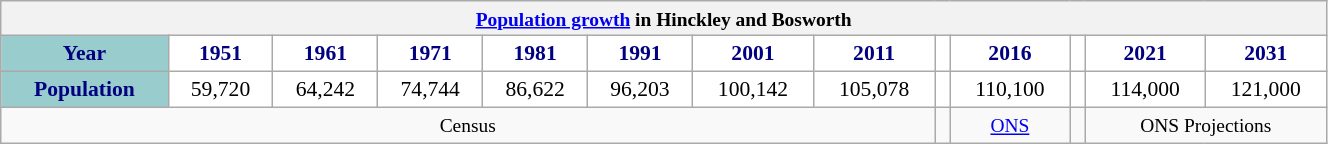<table class="wikitable" style="font-size:90%; width:70%; border:0; text-align:center; line-height:120%;">
<tr>
<th colspan="13" style="text-align:center;font-size:90%;"><a href='#'>Population growth</a> in Hinckley and Bosworth</th>
</tr>
<tr>
<th style="background:#9cc; color:navy; height:17px;">Year</th>
<th style="background:#fff; color:navy;">1951</th>
<th style="background:#fff; color:navy;">1961</th>
<th style="background:#fff; color:navy;">1971</th>
<th style="background:#fff; color:navy;">1981</th>
<th style="background:#fff; color:navy;">1991</th>
<th style="background:#fff; color:navy;">2001</th>
<th style="background:#fff; color:navy;">2011</th>
<th style="background:#fff; color:navy;"></th>
<th style="background:#fff; color:navy;">2016</th>
<th style="background:#fff; color:navy;"></th>
<th style="background:#fff; color:navy;">2021</th>
<th style="background:#fff; color:navy;">2031</th>
</tr>
<tr style="text-align:center;">
<th style="background:#9cc; color:navy; height:17px;">Population</th>
<td style="background:#fff; color:black;">59,720</td>
<td style="background:#fff; color:black;">64,242</td>
<td style="background:#fff; color:black;">74,744</td>
<td style="background:#fff; color:black;">86,622</td>
<td style="background:#fff; color:black;">96,203</td>
<td style="background:#fff; color:black;">100,142</td>
<td style="background:#fff; color:black;">105,078</td>
<td style="background:#fff; color:black;"></td>
<td style="background:#fff; color:black;">110,100</td>
<td style="background:#fff; color:black;"></td>
<td style="background:#fff; color:black;">114,000</td>
<td style="background:#fff; color:black;">121,000</td>
</tr>
<tr>
<td colspan="8" style="text-align:center;font-size:90%;">Census </td>
<td style="text-align:center; font-size:90%;"></td>
<td style="text-align:center; font-size:90%;"><a href='#'>ONS</a></td>
<td style="text-align:center; font-size:90%;"></td>
<td colspan="2" style="text-align:center;font-size:90%;">ONS Projections </td>
</tr>
</table>
